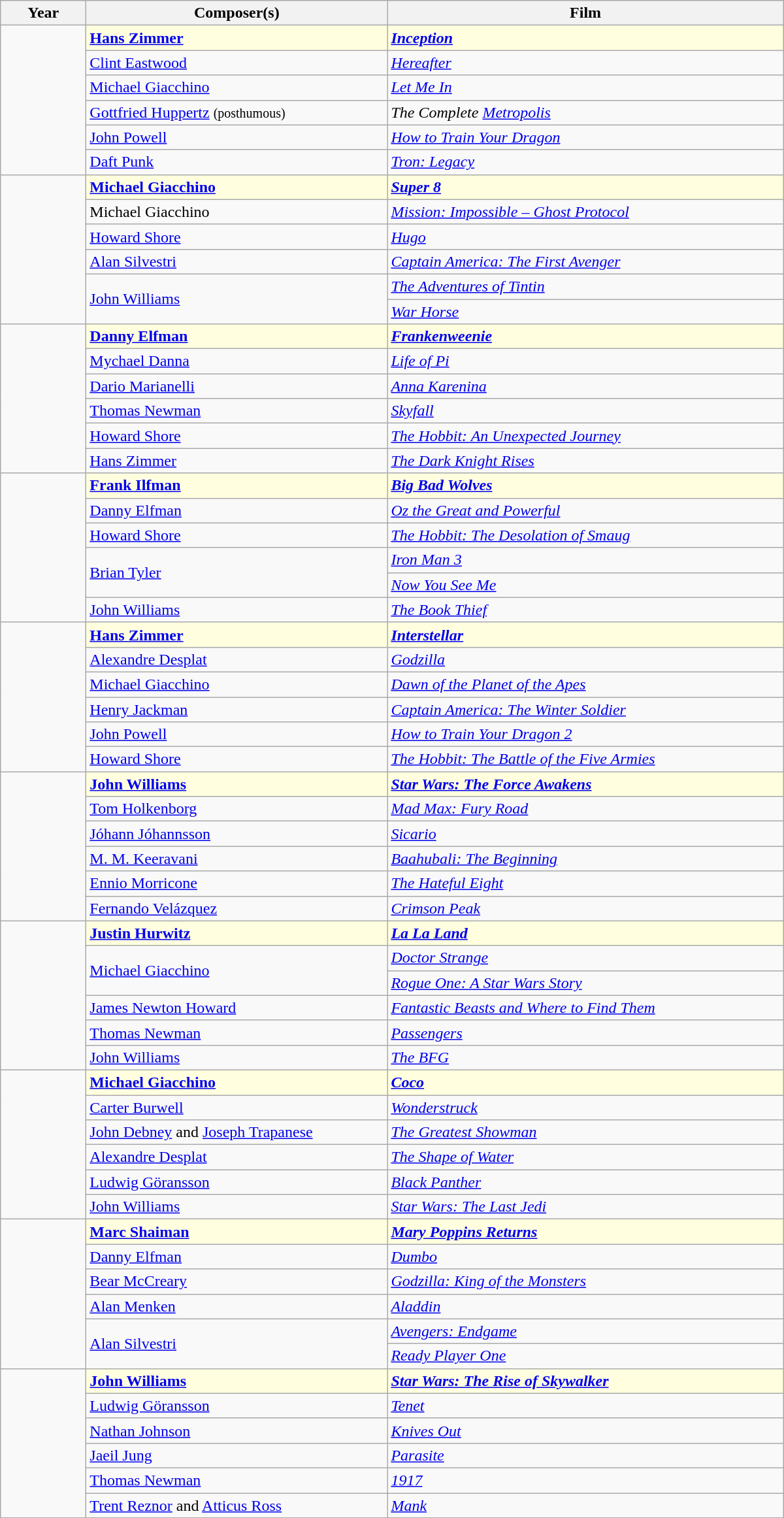<table class="wikitable" width="800px" border="1" cellpadding="5" cellspacing="0" align="centre">
<tr>
<th width="80px">Year</th>
<th width="300px">Composer(s)</th>
<th>Film</th>
</tr>
<tr>
<td rowspan=6></td>
<td style="background:lightyellow"><strong><a href='#'>Hans Zimmer</a></strong></td>
<td style="background:lightyellow"><strong><em><a href='#'>Inception</a></em></strong></td>
</tr>
<tr>
<td><a href='#'>Clint Eastwood</a></td>
<td><em><a href='#'>Hereafter</a></em></td>
</tr>
<tr>
<td><a href='#'>Michael Giacchino</a></td>
<td><em><a href='#'>Let Me In</a></em></td>
</tr>
<tr>
<td><a href='#'>Gottfried Huppertz</a> <small>(posthumous)</small></td>
<td><em>The Complete <a href='#'>Metropolis</a></em></td>
</tr>
<tr>
<td><a href='#'>John Powell</a></td>
<td><em><a href='#'>How to Train Your Dragon</a></em></td>
</tr>
<tr>
<td><a href='#'>Daft Punk</a></td>
<td><em><a href='#'>Tron: Legacy</a></em></td>
</tr>
<tr>
<td rowspan=6></td>
<td style="background:lightyellow"><strong><a href='#'>Michael Giacchino</a></strong></td>
<td style="background:lightyellow"><strong><em><a href='#'>Super 8</a></em></strong></td>
</tr>
<tr>
<td>Michael Giacchino</td>
<td><em><a href='#'>Mission: Impossible – Ghost Protocol</a></em></td>
</tr>
<tr>
<td><a href='#'>Howard Shore</a></td>
<td><em><a href='#'>Hugo</a></em></td>
</tr>
<tr>
<td><a href='#'>Alan Silvestri</a></td>
<td><em><a href='#'>Captain America: The First Avenger</a></em></td>
</tr>
<tr>
<td rowspan="2"><a href='#'>John Williams</a></td>
<td><em><a href='#'>The Adventures of Tintin</a></em></td>
</tr>
<tr>
<td><em><a href='#'>War Horse</a></em></td>
</tr>
<tr>
<td rowspan=6></td>
<td style="background:lightyellow"><strong><a href='#'>Danny Elfman</a></strong></td>
<td style="background:lightyellow"><strong><em><a href='#'>Frankenweenie</a></em></strong></td>
</tr>
<tr>
<td><a href='#'>Mychael Danna</a></td>
<td><em><a href='#'>Life of Pi</a></em></td>
</tr>
<tr>
<td><a href='#'>Dario Marianelli</a></td>
<td><em><a href='#'>Anna Karenina</a></em></td>
</tr>
<tr>
<td><a href='#'>Thomas Newman</a></td>
<td><em><a href='#'>Skyfall</a></em></td>
</tr>
<tr>
<td><a href='#'>Howard Shore</a></td>
<td><em><a href='#'>The Hobbit: An Unexpected Journey</a></em></td>
</tr>
<tr>
<td><a href='#'>Hans Zimmer</a></td>
<td><em><a href='#'>The Dark Knight Rises</a></em></td>
</tr>
<tr>
<td rowspan=6></td>
<td style="background:lightyellow"><strong><a href='#'>Frank Ilfman</a></strong></td>
<td style="background:lightyellow"><strong><em><a href='#'>Big Bad Wolves</a></em></strong></td>
</tr>
<tr>
<td><a href='#'>Danny Elfman</a></td>
<td><em><a href='#'>Oz the Great and Powerful</a></em></td>
</tr>
<tr>
<td><a href='#'>Howard Shore</a></td>
<td><em><a href='#'>The Hobbit: The Desolation of Smaug</a></em></td>
</tr>
<tr>
<td rowspan="2"><a href='#'>Brian Tyler</a></td>
<td><em><a href='#'>Iron Man 3</a></em></td>
</tr>
<tr>
<td><em><a href='#'>Now You See Me</a></em></td>
</tr>
<tr>
<td><a href='#'>John Williams</a></td>
<td><em><a href='#'>The Book Thief</a></em></td>
</tr>
<tr>
<td rowspan=6></td>
<td style="background:lightyellow"><strong><a href='#'>Hans Zimmer</a></strong></td>
<td style="background:lightyellow"><strong><em><a href='#'>Interstellar</a></em></strong></td>
</tr>
<tr>
<td><a href='#'>Alexandre Desplat</a></td>
<td><em><a href='#'>Godzilla</a></em></td>
</tr>
<tr>
<td><a href='#'>Michael Giacchino</a></td>
<td><em><a href='#'>Dawn of the Planet of the Apes</a></em></td>
</tr>
<tr>
<td><a href='#'>Henry Jackman</a></td>
<td><em><a href='#'>Captain America: The Winter Soldier</a></em></td>
</tr>
<tr>
<td><a href='#'>John Powell</a></td>
<td><em><a href='#'>How to Train Your Dragon 2</a></em></td>
</tr>
<tr>
<td><a href='#'>Howard Shore</a></td>
<td><em><a href='#'>The Hobbit: The Battle of the Five Armies</a></em></td>
</tr>
<tr>
<td rowspan=6></td>
<td style="background:lightyellow"><strong><a href='#'>John Williams</a></strong></td>
<td style="background:lightyellow"><strong><em><a href='#'>Star Wars: The Force Awakens</a></em></strong></td>
</tr>
<tr>
<td><a href='#'>Tom Holkenborg</a></td>
<td><em><a href='#'>Mad Max: Fury Road</a></em></td>
</tr>
<tr>
<td><a href='#'>Jóhann Jóhannsson</a></td>
<td><em><a href='#'>Sicario</a></em></td>
</tr>
<tr>
<td><a href='#'>M. M. Keeravani</a></td>
<td><em><a href='#'>Baahubali: The Beginning</a></em></td>
</tr>
<tr>
<td><a href='#'>Ennio Morricone</a></td>
<td><em><a href='#'>The Hateful Eight</a></em></td>
</tr>
<tr>
<td><a href='#'>Fernando Velázquez</a></td>
<td><em><a href='#'>Crimson Peak</a></em></td>
</tr>
<tr>
<td rowspan=6></td>
<td style="background:lightyellow"><strong><a href='#'>Justin Hurwitz</a></strong></td>
<td style="background:lightyellow"><strong><em><a href='#'>La La Land</a></em></strong></td>
</tr>
<tr>
<td rowspan="2"><a href='#'>Michael Giacchino</a></td>
<td><em><a href='#'>Doctor Strange</a></em></td>
</tr>
<tr>
<td><em><a href='#'>Rogue One: A Star Wars Story</a></em></td>
</tr>
<tr>
<td><a href='#'>James Newton Howard</a></td>
<td><em><a href='#'>Fantastic Beasts and Where to Find Them</a></em></td>
</tr>
<tr>
<td><a href='#'>Thomas Newman</a></td>
<td><em><a href='#'>Passengers</a></em></td>
</tr>
<tr>
<td><a href='#'>John Williams</a></td>
<td><em><a href='#'>The BFG</a></em></td>
</tr>
<tr>
<td rowspan=6></td>
<td style="background:lightyellow"><strong><a href='#'>Michael Giacchino</a></strong></td>
<td style="background:lightyellow"><strong><em><a href='#'>Coco</a></em></strong></td>
</tr>
<tr>
<td><a href='#'>Carter Burwell</a></td>
<td><em><a href='#'>Wonderstruck</a></em></td>
</tr>
<tr>
<td><a href='#'>John Debney</a> and <a href='#'>Joseph Trapanese</a></td>
<td><em><a href='#'>The Greatest Showman</a></em></td>
</tr>
<tr>
<td><a href='#'>Alexandre Desplat</a></td>
<td><em><a href='#'>The Shape of Water</a></em></td>
</tr>
<tr>
<td><a href='#'>Ludwig Göransson</a></td>
<td><em><a href='#'>Black Panther</a></em></td>
</tr>
<tr>
<td><a href='#'>John Williams</a></td>
<td><em><a href='#'>Star Wars: The Last Jedi</a></em></td>
</tr>
<tr>
<td rowspan=6></td>
<td style="background:lightyellow"><strong><a href='#'>Marc Shaiman</a></strong></td>
<td style="background:lightyellow"><strong><em><a href='#'>Mary Poppins Returns</a></em></strong></td>
</tr>
<tr>
<td><a href='#'>Danny Elfman</a></td>
<td><em><a href='#'>Dumbo</a></em></td>
</tr>
<tr>
<td><a href='#'>Bear McCreary</a></td>
<td><em><a href='#'>Godzilla: King of the Monsters</a></em></td>
</tr>
<tr>
<td><a href='#'>Alan Menken</a></td>
<td><em><a href='#'>Aladdin</a></em></td>
</tr>
<tr>
<td rowspan="2"><a href='#'>Alan Silvestri</a></td>
<td><em><a href='#'>Avengers: Endgame</a></em></td>
</tr>
<tr>
<td><em><a href='#'>Ready Player One</a></em></td>
</tr>
<tr>
<td rowspan=6></td>
<td style="background:lightyellow"><strong><a href='#'>John Williams</a></strong></td>
<td style="background:lightyellow"><strong><em><a href='#'>Star Wars: The Rise of Skywalker</a></em></strong></td>
</tr>
<tr>
<td><a href='#'>Ludwig Göransson</a></td>
<td><em><a href='#'>Tenet</a></em></td>
</tr>
<tr>
<td><a href='#'>Nathan Johnson</a></td>
<td><em><a href='#'>Knives Out</a></em></td>
</tr>
<tr>
<td><a href='#'>Jaeil Jung</a></td>
<td><em><a href='#'>Parasite</a></em></td>
</tr>
<tr>
<td><a href='#'>Thomas Newman</a></td>
<td><em><a href='#'>1917</a></em></td>
</tr>
<tr>
<td><a href='#'>Trent Reznor</a> and <a href='#'>Atticus Ross</a></td>
<td><em><a href='#'>Mank</a></em></td>
</tr>
</table>
